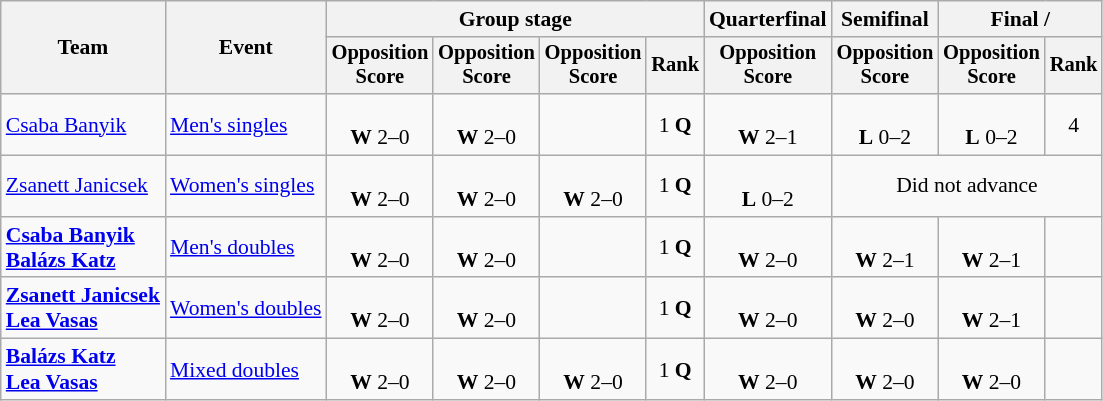<table class="wikitable" style="font-size:90%">
<tr>
<th rowspan=2>Team</th>
<th rowspan=2>Event</th>
<th colspan=4>Group stage</th>
<th>Quarterfinal</th>
<th>Semifinal</th>
<th colspan=2>Final / </th>
</tr>
<tr style="font-size:95%">
<th>Opposition<br>Score</th>
<th>Opposition<br>Score</th>
<th>Opposition<br>Score</th>
<th>Rank</th>
<th>Opposition<br>Score</th>
<th>Opposition<br>Score</th>
<th>Opposition<br>Score</th>
<th>Rank</th>
</tr>
<tr align=center>
<td align=left><a href='#'>Csaba Banyik</a></td>
<td align=left><a href='#'>Men's singles</a></td>
<td><br><strong>W</strong> 2–0</td>
<td><br><strong>W</strong> 2–0</td>
<td></td>
<td>1 <strong>Q</strong></td>
<td><br><strong>W</strong> 2–1</td>
<td><br><strong>L</strong> 0–2</td>
<td><br><strong>L</strong> 0–2</td>
<td>4</td>
</tr>
<tr align=center>
<td align=left><a href='#'>Zsanett Janicsek</a></td>
<td align=left><a href='#'>Women's singles</a></td>
<td><br><strong>W</strong> 2–0</td>
<td><br><strong>W</strong> 2–0</td>
<td><br><strong>W</strong> 2–0</td>
<td>1 <strong>Q</strong></td>
<td><br><strong>L</strong> 0–2</td>
<td colspan=3>Did not advance</td>
</tr>
<tr align=center>
<td align=left><strong><a href='#'>Csaba Banyik</a><br><a href='#'>Balázs Katz</a></strong></td>
<td align=left><a href='#'>Men's doubles</a></td>
<td><br><strong>W</strong> 2–0</td>
<td><br><strong>W</strong> 2–0</td>
<td></td>
<td>1 <strong>Q</strong></td>
<td><br><strong>W</strong> 2–0</td>
<td><br><strong>W</strong> 2–1</td>
<td><br><strong>W</strong> 2–1</td>
<td></td>
</tr>
<tr align=center>
<td align=left><strong><a href='#'>Zsanett Janicsek</a><br><a href='#'>Lea Vasas</a></strong></td>
<td align=left><a href='#'>Women's doubles</a></td>
<td><br><strong>W</strong> 2–0</td>
<td><br><strong>W</strong> 2–0</td>
<td></td>
<td>1 <strong>Q</strong></td>
<td><br><strong>W</strong> 2–0</td>
<td><br><strong>W</strong> 2–0</td>
<td><br><strong>W</strong> 2–1</td>
<td></td>
</tr>
<tr align=center>
<td align=left><strong><a href='#'>Balázs Katz</a><br><a href='#'>Lea Vasas</a></strong></td>
<td align=left><a href='#'>Mixed doubles</a></td>
<td><br><strong>W</strong> 2–0</td>
<td><br><strong>W</strong> 2–0</td>
<td><br><strong>W</strong> 2–0</td>
<td>1 <strong>Q</strong></td>
<td><br><strong>W</strong> 2–0</td>
<td><br><strong>W</strong> 2–0</td>
<td><br><strong>W</strong> 2–0</td>
<td></td>
</tr>
</table>
